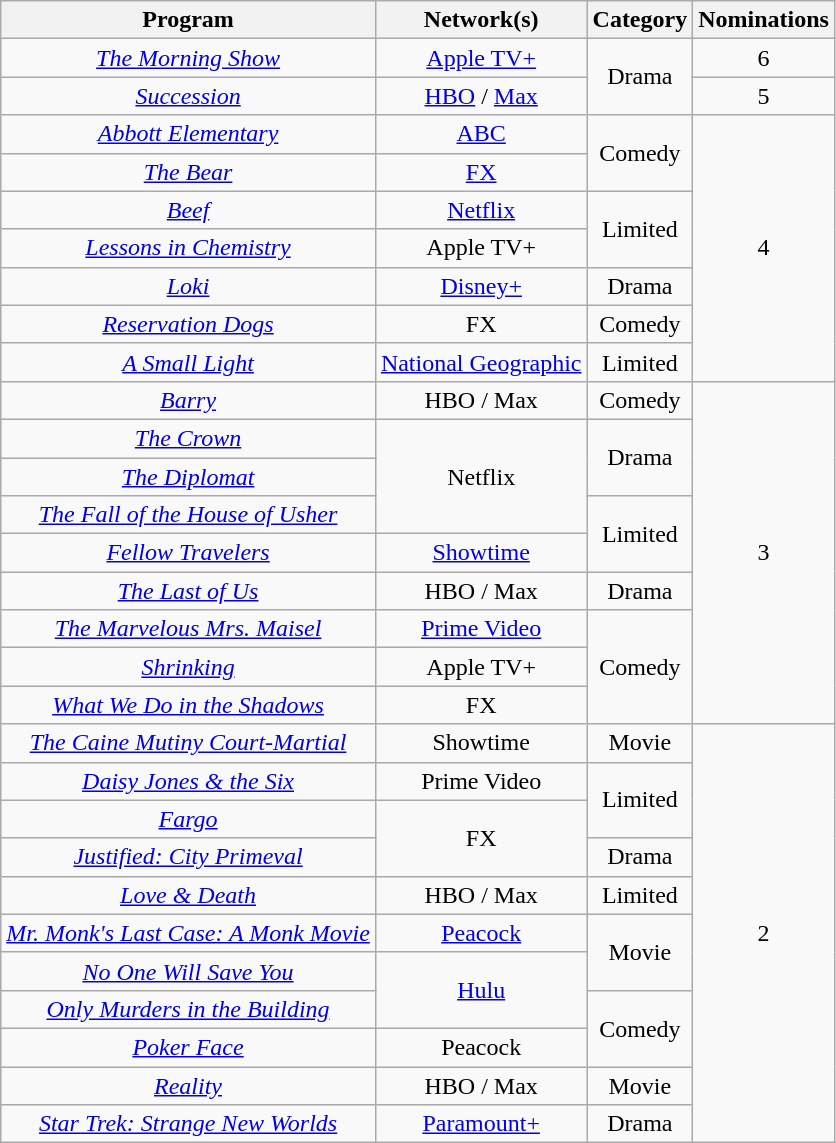<table class="wikitable" rowspan="2" style="text-align:center" background: #f6e39c;>
<tr>
<th scope="col" style="text-align:center;">Program</th>
<th scope="col" style="text-align:center;">Network(s)</th>
<th scope="col" style="text-align:center;">Category</th>
<th scope="col" style="width:55px">Nominations</th>
</tr>
<tr>
<td><em><a href='#'>The Morning Show</a></em></td>
<td><a href='#'>Apple TV+</a></td>
<td rowspan="2">Drama</td>
<td style="text-align:center">6</td>
</tr>
<tr>
<td><em><a href='#'>Succession</a></em></td>
<td><a href='#'>HBO</a> / <a href='#'>Max</a></td>
<td style="text-align:center">5</td>
</tr>
<tr>
<td><em><a href='#'>Abbott Elementary</a></em></td>
<td><a href='#'>ABC</a></td>
<td rowspan="2">Comedy</td>
<td rowspan="7" style="text-align:center">4</td>
</tr>
<tr>
<td><em><a href='#'>The Bear</a></em></td>
<td><a href='#'>FX</a></td>
</tr>
<tr>
<td><em><a href='#'>Beef</a></em></td>
<td><a href='#'>Netflix</a></td>
<td rowspan="2">Limited</td>
</tr>
<tr>
<td><em><a href='#'>Lessons in Chemistry</a></em></td>
<td>Apple TV+</td>
</tr>
<tr>
<td><em><a href='#'>Loki</a></em></td>
<td><a href='#'>Disney+</a></td>
<td>Drama</td>
</tr>
<tr>
<td><em><a href='#'>Reservation Dogs</a></em></td>
<td>FX</td>
<td>Comedy</td>
</tr>
<tr>
<td><em><a href='#'>A Small Light</a></em></td>
<td><a href='#'>National Geographic</a></td>
<td>Limited</td>
</tr>
<tr>
<td><em><a href='#'>Barry</a></em></td>
<td>HBO / Max</td>
<td>Comedy</td>
<td rowspan="9" style="text-align:center">3</td>
</tr>
<tr>
<td><em><a href='#'>The Crown</a></em></td>
<td rowspan="3">Netflix</td>
<td rowspan="2">Drama</td>
</tr>
<tr>
<td><em><a href='#'>The Diplomat</a></em></td>
</tr>
<tr>
<td><em><a href='#'>The Fall of the House of Usher</a></em></td>
<td rowspan="2">Limited</td>
</tr>
<tr>
<td><em><a href='#'>Fellow Travelers</a></em></td>
<td><a href='#'>Showtime</a></td>
</tr>
<tr>
<td><em><a href='#'>The Last of Us</a></em></td>
<td>HBO / Max</td>
<td>Drama</td>
</tr>
<tr>
<td><em><a href='#'>The Marvelous Mrs. Maisel</a></em></td>
<td><a href='#'>Prime Video</a></td>
<td rowspan="3">Comedy</td>
</tr>
<tr>
<td><em><a href='#'>Shrinking</a></em></td>
<td>Apple TV+</td>
</tr>
<tr>
<td><em><a href='#'>What We Do in the Shadows</a></em></td>
<td>FX</td>
</tr>
<tr>
<td><em><a href='#'>The Caine Mutiny Court-Martial</a></em></td>
<td>Showtime</td>
<td>Movie</td>
<td rowspan="11" style="text-align:center">2</td>
</tr>
<tr>
<td><em><a href='#'>Daisy Jones & the Six</a></em></td>
<td>Prime Video</td>
<td rowspan="2">Limited</td>
</tr>
<tr>
<td><em><a href='#'>Fargo</a></em></td>
<td rowspan="2">FX</td>
</tr>
<tr>
<td><em><a href='#'>Justified: City Primeval</a></em></td>
<td>Drama</td>
</tr>
<tr>
<td><em><a href='#'>Love & Death</a></em></td>
<td>HBO / Max</td>
<td>Limited</td>
</tr>
<tr>
<td><em><a href='#'>Mr. Monk's Last Case: A Monk Movie</a></em></td>
<td><a href='#'>Peacock</a></td>
<td rowspan="2">Movie</td>
</tr>
<tr>
<td><em><a href='#'>No One Will Save You</a></em></td>
<td rowspan="2"><a href='#'>Hulu</a></td>
</tr>
<tr>
<td><em><a href='#'>Only Murders in the Building</a></em></td>
<td rowspan="2">Comedy</td>
</tr>
<tr>
<td><em><a href='#'>Poker Face</a></em></td>
<td>Peacock</td>
</tr>
<tr>
<td><em><a href='#'>Reality</a></em></td>
<td>HBO / Max</td>
<td>Movie</td>
</tr>
<tr>
<td><em><a href='#'>Star Trek: Strange New Worlds</a></em></td>
<td><a href='#'>Paramount+</a></td>
<td>Drama</td>
</tr>
</table>
